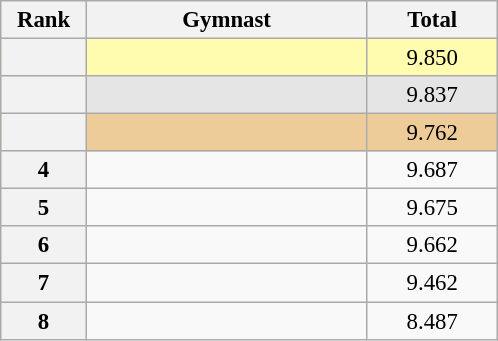<table class="wikitable sortable" style="text-align:center; font-size:95%">
<tr>
<th scope="col" style="width:50px;">Rank</th>
<th scope="col" style="width:180px;">Gymnast</th>
<th scope="col" style="width:80px;">Total</th>
</tr>
<tr style="background:#fffcaf;">
<th scope=row style="text-align:center"></th>
<td style="text-align:left;"></td>
<td>9.850</td>
</tr>
<tr style="background:#e5e5e5;">
<th scope=row style="text-align:center"></th>
<td style="text-align:left;"></td>
<td>9.837</td>
</tr>
<tr style="background:#ec9;">
<th scope=row style="text-align:center"></th>
<td style="text-align:left;"></td>
<td>9.762</td>
</tr>
<tr>
<th scope=row style="text-align:center">4</th>
<td style="text-align:left;"></td>
<td>9.687</td>
</tr>
<tr>
<th scope=row style="text-align:center">5</th>
<td style="text-align:left;"></td>
<td>9.675</td>
</tr>
<tr>
<th scope=row style="text-align:center">6</th>
<td style="text-align:left;"></td>
<td>9.662</td>
</tr>
<tr>
<th scope=row style="text-align:center">7</th>
<td style="text-align:left;"></td>
<td>9.462</td>
</tr>
<tr>
<th scope=row style="text-align:center">8</th>
<td style="text-align:left;"></td>
<td>8.487</td>
</tr>
</table>
